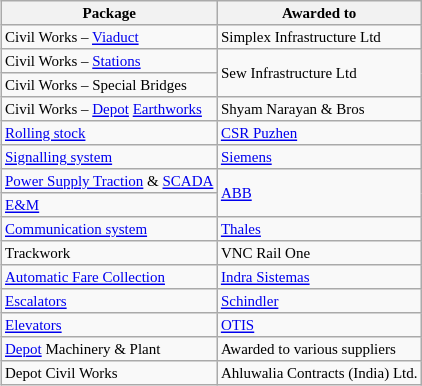<table class="wikitable" style="margin-left: 5px; font-size: x-small; float: right;">
<tr>
<th>Package</th>
<th>Awarded to</th>
</tr>
<tr>
<td>Civil Works – <a href='#'>Viaduct</a></td>
<td>Simplex Infrastructure Ltd</td>
</tr>
<tr>
<td>Civil Works – <a href='#'>Stations</a></td>
<td rowspan = "2">Sew Infrastructure Ltd</td>
</tr>
<tr>
<td>Civil Works – Special Bridges</td>
</tr>
<tr>
<td>Civil Works – <a href='#'>Depot</a> <a href='#'>Earthworks</a></td>
<td>Shyam Narayan & Bros</td>
</tr>
<tr>
<td><a href='#'>Rolling stock</a></td>
<td><a href='#'>CSR Puzhen</a></td>
</tr>
<tr>
<td><a href='#'>Signalling system</a></td>
<td><a href='#'>Siemens</a></td>
</tr>
<tr>
<td><a href='#'>Power Supply Traction</a> & <a href='#'>SCADA</a></td>
<td rowspan = "2"><a href='#'>ABB</a></td>
</tr>
<tr>
<td><a href='#'>E&M</a></td>
</tr>
<tr>
<td><a href='#'>Communication system</a></td>
<td><a href='#'>Thales</a></td>
</tr>
<tr>
<td>Trackwork</td>
<td>VNC Rail One</td>
</tr>
<tr>
<td><a href='#'>Automatic Fare Collection</a></td>
<td><a href='#'>Indra Sistemas</a></td>
</tr>
<tr>
<td><a href='#'>Escalators</a></td>
<td><a href='#'>Schindler</a></td>
</tr>
<tr>
<td><a href='#'>Elevators</a></td>
<td><a href='#'>OTIS</a></td>
</tr>
<tr>
<td><a href='#'>Depot</a> Machinery & Plant</td>
<td>Awarded to various suppliers</td>
</tr>
<tr>
<td>Depot Civil Works</td>
<td>Ahluwalia Contracts (India) Ltd.</td>
</tr>
</table>
